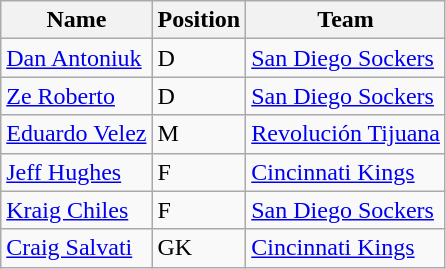<table class="wikitable">
<tr>
<th>Name</th>
<th>Position</th>
<th>Team</th>
</tr>
<tr>
<td><a href='#'>Dan Antoniuk</a></td>
<td>D</td>
<td><a href='#'>San Diego Sockers</a></td>
</tr>
<tr>
<td><a href='#'>Ze Roberto</a></td>
<td>D</td>
<td><a href='#'>San Diego Sockers</a></td>
</tr>
<tr>
<td><a href='#'>Eduardo Velez</a></td>
<td>M</td>
<td><a href='#'>Revolución Tijuana</a></td>
</tr>
<tr>
<td><a href='#'>Jeff Hughes</a></td>
<td>F</td>
<td><a href='#'>Cincinnati Kings</a></td>
</tr>
<tr>
<td><a href='#'>Kraig Chiles</a></td>
<td>F</td>
<td><a href='#'>San Diego Sockers</a></td>
</tr>
<tr>
<td><a href='#'>Craig Salvati</a></td>
<td>GK</td>
<td><a href='#'>Cincinnati Kings</a></td>
</tr>
</table>
